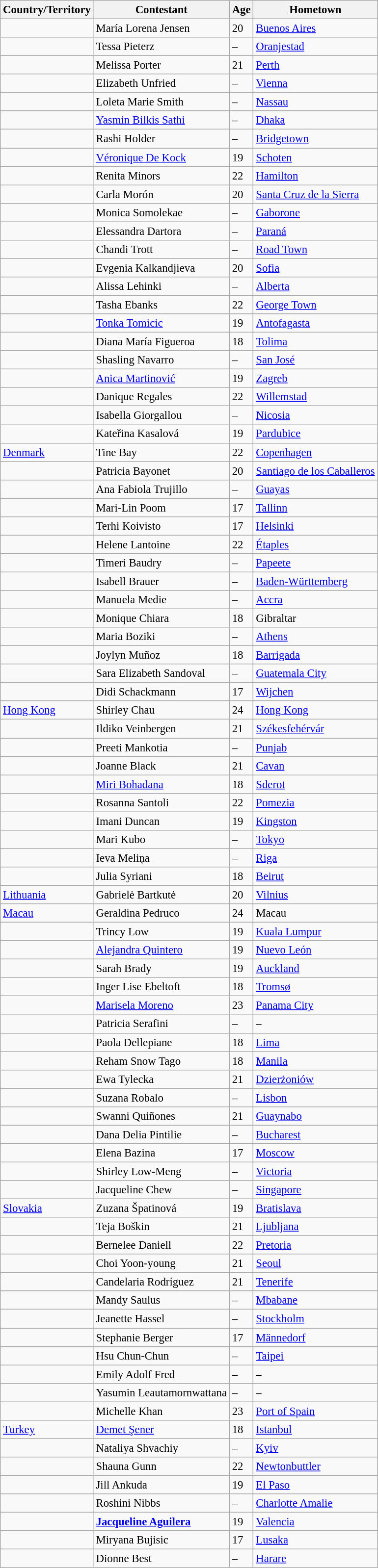<table class="wikitable sortable" style="font-size: 95%;">
<tr>
<th>Country/Territory</th>
<th>Contestant</th>
<th>Age</th>
<th>Hometown</th>
</tr>
<tr>
<td></td>
<td>María Lorena Jensen</td>
<td>20</td>
<td><a href='#'>Buenos Aires</a></td>
</tr>
<tr>
<td></td>
<td>Tessa Pieterz</td>
<td>–</td>
<td><a href='#'>Oranjestad</a></td>
</tr>
<tr>
<td></td>
<td>Melissa Porter</td>
<td>21</td>
<td><a href='#'>Perth</a></td>
</tr>
<tr>
<td></td>
<td>Elizabeth Unfried</td>
<td>–</td>
<td><a href='#'>Vienna</a></td>
</tr>
<tr>
<td></td>
<td>Loleta Marie Smith</td>
<td>–</td>
<td><a href='#'>Nassau</a></td>
</tr>
<tr>
<td></td>
<td><a href='#'>Yasmin Bilkis Sathi</a></td>
<td>–</td>
<td><a href='#'>Dhaka</a></td>
</tr>
<tr>
<td></td>
<td>Rashi Holder</td>
<td>–</td>
<td><a href='#'>Bridgetown</a></td>
</tr>
<tr>
<td></td>
<td><a href='#'>Véronique De Kock</a></td>
<td>19</td>
<td><a href='#'>Schoten</a></td>
</tr>
<tr>
<td></td>
<td>Renita Minors</td>
<td>22</td>
<td><a href='#'>Hamilton</a></td>
</tr>
<tr>
<td></td>
<td>Carla Morón</td>
<td>20</td>
<td><a href='#'>Santa Cruz de la Sierra</a></td>
</tr>
<tr>
<td></td>
<td>Monica Somolekae</td>
<td>–</td>
<td><a href='#'>Gaborone</a></td>
</tr>
<tr>
<td></td>
<td>Elessandra Dartora</td>
<td>–</td>
<td><a href='#'>Paraná</a></td>
</tr>
<tr>
<td></td>
<td>Chandi Trott</td>
<td>–</td>
<td><a href='#'>Road Town</a></td>
</tr>
<tr>
<td></td>
<td>Evgenia Kalkandjieva</td>
<td>20</td>
<td><a href='#'>Sofia</a></td>
</tr>
<tr>
<td></td>
<td>Alissa Lehinki</td>
<td>–</td>
<td><a href='#'>Alberta</a></td>
</tr>
<tr>
<td></td>
<td>Tasha Ebanks</td>
<td>22</td>
<td><a href='#'>George Town</a></td>
</tr>
<tr>
<td></td>
<td><a href='#'>Tonka Tomicic</a></td>
<td>19</td>
<td><a href='#'>Antofagasta</a></td>
</tr>
<tr>
<td></td>
<td>Diana María Figueroa</td>
<td>18</td>
<td><a href='#'>Tolima</a></td>
</tr>
<tr>
<td></td>
<td>Shasling Navarro</td>
<td>–</td>
<td><a href='#'>San José</a></td>
</tr>
<tr>
<td></td>
<td><a href='#'>Anica Martinović</a></td>
<td>19</td>
<td><a href='#'>Zagreb</a></td>
</tr>
<tr>
<td></td>
<td>Danique Regales</td>
<td>22</td>
<td><a href='#'>Willemstad</a></td>
</tr>
<tr>
<td></td>
<td>Isabella Giorgallou</td>
<td>–</td>
<td><a href='#'>Nicosia</a></td>
</tr>
<tr>
<td></td>
<td>Kateřina Kasalová</td>
<td>19</td>
<td><a href='#'>Pardubice</a></td>
</tr>
<tr>
<td> <a href='#'>Denmark</a></td>
<td>Tine Bay</td>
<td>22</td>
<td><a href='#'>Copenhagen</a></td>
</tr>
<tr>
<td></td>
<td>Patricia Bayonet</td>
<td>20</td>
<td><a href='#'>Santiago de los Caballeros</a></td>
</tr>
<tr>
<td></td>
<td>Ana Fabiola Trujillo</td>
<td>–</td>
<td><a href='#'>Guayas</a></td>
</tr>
<tr>
<td></td>
<td>Mari-Lin Poom</td>
<td>17</td>
<td><a href='#'>Tallinn</a></td>
</tr>
<tr>
<td></td>
<td>Terhi Koivisto</td>
<td>17</td>
<td><a href='#'>Helsinki</a></td>
</tr>
<tr>
<td></td>
<td>Helene Lantoine</td>
<td>22</td>
<td><a href='#'>Étaples</a></td>
</tr>
<tr>
<td></td>
<td>Timeri Baudry</td>
<td>–</td>
<td><a href='#'>Papeete</a></td>
</tr>
<tr>
<td></td>
<td>Isabell Brauer</td>
<td>–</td>
<td><a href='#'>Baden-Württemberg</a></td>
</tr>
<tr>
<td></td>
<td>Manuela Medie</td>
<td>–</td>
<td><a href='#'>Accra</a></td>
</tr>
<tr>
<td></td>
<td>Monique Chiara</td>
<td>18</td>
<td>Gibraltar</td>
</tr>
<tr>
<td></td>
<td>Maria Boziki</td>
<td>–</td>
<td><a href='#'>Athens</a></td>
</tr>
<tr>
<td></td>
<td>Joylyn Muñoz</td>
<td>18</td>
<td><a href='#'>Barrigada</a></td>
</tr>
<tr>
<td></td>
<td>Sara Elizabeth Sandoval</td>
<td>–</td>
<td><a href='#'>Guatemala City</a></td>
</tr>
<tr>
<td></td>
<td>Didi Schackmann</td>
<td>17</td>
<td><a href='#'>Wijchen</a></td>
</tr>
<tr>
<td> <a href='#'>Hong Kong</a></td>
<td>Shirley Chau</td>
<td>24</td>
<td><a href='#'>Hong Kong</a></td>
</tr>
<tr>
<td></td>
<td>Ildiko Veinbergen</td>
<td>21</td>
<td><a href='#'>Székesfehérvár</a></td>
</tr>
<tr>
<td></td>
<td>Preeti Mankotia</td>
<td>–</td>
<td><a href='#'>Punjab</a></td>
</tr>
<tr>
<td></td>
<td>Joanne Black</td>
<td>21</td>
<td><a href='#'>Cavan</a></td>
</tr>
<tr>
<td></td>
<td><a href='#'>Miri Bohadana</a></td>
<td>18</td>
<td><a href='#'>Sderot</a></td>
</tr>
<tr>
<td></td>
<td>Rosanna Santoli</td>
<td>22</td>
<td><a href='#'>Pomezia</a></td>
</tr>
<tr>
<td></td>
<td>Imani Duncan</td>
<td>19</td>
<td><a href='#'>Kingston</a></td>
</tr>
<tr>
<td></td>
<td>Mari Kubo</td>
<td>–</td>
<td><a href='#'>Tokyo</a></td>
</tr>
<tr>
<td></td>
<td>Ieva Meliņa</td>
<td>–</td>
<td><a href='#'>Riga</a></td>
</tr>
<tr>
<td></td>
<td>Julia Syriani</td>
<td>18</td>
<td><a href='#'>Beirut</a></td>
</tr>
<tr>
<td> <a href='#'>Lithuania</a></td>
<td>Gabrielė Bartkutė</td>
<td>20</td>
<td><a href='#'>Vilnius</a></td>
</tr>
<tr>
<td> <a href='#'>Macau</a></td>
<td>Geraldina Pedruco</td>
<td>24</td>
<td>Macau</td>
</tr>
<tr>
<td></td>
<td>Trincy Low</td>
<td>19</td>
<td><a href='#'>Kuala Lumpur</a></td>
</tr>
<tr>
<td></td>
<td><a href='#'>Alejandra Quintero</a></td>
<td>19</td>
<td><a href='#'>Nuevo León</a></td>
</tr>
<tr>
<td></td>
<td>Sarah Brady</td>
<td>19</td>
<td><a href='#'>Auckland</a></td>
</tr>
<tr>
<td></td>
<td>Inger Lise Ebeltoft</td>
<td>18</td>
<td><a href='#'>Tromsø</a></td>
</tr>
<tr>
<td></td>
<td><a href='#'>Marisela Moreno</a></td>
<td>23</td>
<td><a href='#'>Panama City</a></td>
</tr>
<tr>
<td></td>
<td>Patricia Serafini</td>
<td>–</td>
<td>–</td>
</tr>
<tr>
<td></td>
<td>Paola Dellepiane</td>
<td>18</td>
<td><a href='#'>Lima</a></td>
</tr>
<tr>
<td></td>
<td>Reham Snow Tago</td>
<td>18</td>
<td><a href='#'>Manila</a></td>
</tr>
<tr>
<td></td>
<td>Ewa Tylecka</td>
<td>21</td>
<td><a href='#'>Dzierżoniów</a></td>
</tr>
<tr>
<td></td>
<td>Suzana Robalo</td>
<td>–</td>
<td><a href='#'>Lisbon</a></td>
</tr>
<tr>
<td></td>
<td>Swanni Quiñones</td>
<td>21</td>
<td><a href='#'>Guaynabo</a></td>
</tr>
<tr>
<td></td>
<td>Dana Delia Pintilie</td>
<td>–</td>
<td><a href='#'>Bucharest</a></td>
</tr>
<tr>
<td></td>
<td>Elena Bazina</td>
<td>17</td>
<td><a href='#'>Moscow</a></td>
</tr>
<tr>
<td></td>
<td>Shirley Low-Meng</td>
<td>–</td>
<td><a href='#'>Victoria</a></td>
</tr>
<tr>
<td></td>
<td>Jacqueline Chew</td>
<td>–</td>
<td><a href='#'>Singapore</a></td>
</tr>
<tr>
<td> <a href='#'>Slovakia</a></td>
<td>Zuzana Špatinová</td>
<td>19</td>
<td><a href='#'>Bratislava</a></td>
</tr>
<tr>
<td></td>
<td>Teja Boškin</td>
<td>21</td>
<td><a href='#'>Ljubljana</a></td>
</tr>
<tr>
<td></td>
<td>Bernelee Daniell</td>
<td>22</td>
<td><a href='#'>Pretoria</a></td>
</tr>
<tr>
<td></td>
<td>Choi Yoon-young</td>
<td>21</td>
<td><a href='#'>Seoul</a></td>
</tr>
<tr>
<td></td>
<td>Candelaria Rodríguez</td>
<td>21</td>
<td><a href='#'>Tenerife</a></td>
</tr>
<tr>
<td></td>
<td>Mandy Saulus</td>
<td>–</td>
<td><a href='#'>Mbabane</a></td>
</tr>
<tr>
<td></td>
<td>Jeanette Hassel</td>
<td>–</td>
<td><a href='#'>Stockholm</a></td>
</tr>
<tr>
<td></td>
<td>Stephanie Berger</td>
<td>17</td>
<td><a href='#'>Männedorf</a></td>
</tr>
<tr>
<td></td>
<td>Hsu Chun-Chun</td>
<td>–</td>
<td><a href='#'>Taipei</a></td>
</tr>
<tr>
<td></td>
<td>Emily Adolf Fred</td>
<td>–</td>
<td>–</td>
</tr>
<tr>
<td></td>
<td>Yasumin Leautamornwattana</td>
<td>–</td>
<td>–</td>
</tr>
<tr>
<td></td>
<td>Michelle Khan</td>
<td>23</td>
<td><a href='#'>Port of Spain</a></td>
</tr>
<tr>
<td> <a href='#'>Turkey</a></td>
<td><a href='#'>Demet Şener</a></td>
<td>18</td>
<td><a href='#'>Istanbul</a></td>
</tr>
<tr>
<td></td>
<td>Nataliya Shvachiy</td>
<td>–</td>
<td><a href='#'>Kyiv</a></td>
</tr>
<tr>
<td></td>
<td>Shauna Gunn</td>
<td>22</td>
<td><a href='#'>Newtonbuttler</a></td>
</tr>
<tr>
<td></td>
<td>Jill Ankuda</td>
<td>19</td>
<td><a href='#'>El Paso</a></td>
</tr>
<tr>
<td></td>
<td>Roshini Nibbs</td>
<td>–</td>
<td><a href='#'>Charlotte Amalie</a></td>
</tr>
<tr>
<td><strong></strong></td>
<td><strong><a href='#'>Jacqueline Aguilera</a></strong></td>
<td>19</td>
<td><a href='#'>Valencia</a></td>
</tr>
<tr>
<td></td>
<td>Miryana Bujisic</td>
<td>17</td>
<td><a href='#'>Lusaka</a></td>
</tr>
<tr>
<td></td>
<td>Dionne Best</td>
<td>–</td>
<td><a href='#'>Harare</a></td>
</tr>
</table>
